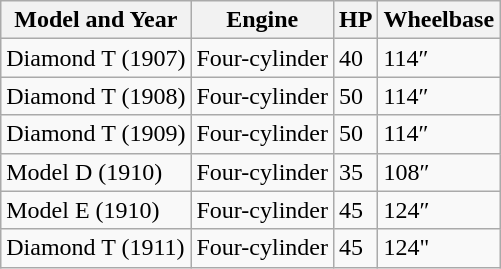<table class="wikitable">
<tr>
<th>Model and Year</th>
<th>Engine</th>
<th>HP</th>
<th>Wheelbase</th>
</tr>
<tr>
<td>Diamond T (1907)</td>
<td>Four-cylinder</td>
<td>40</td>
<td>114″</td>
</tr>
<tr>
<td>Diamond T (1908)</td>
<td>Four-cylinder</td>
<td>50</td>
<td>114″</td>
</tr>
<tr>
<td>Diamond T (1909)</td>
<td>Four-cylinder</td>
<td>50</td>
<td>114″</td>
</tr>
<tr>
<td>Model D (1910)</td>
<td>Four-cylinder</td>
<td>35</td>
<td>108″</td>
</tr>
<tr>
<td>Model E (1910)</td>
<td>Four-cylinder</td>
<td>45</td>
<td>124″</td>
</tr>
<tr>
<td>Diamond T (1911)</td>
<td>Four-cylinder</td>
<td>45</td>
<td>124"</td>
</tr>
</table>
